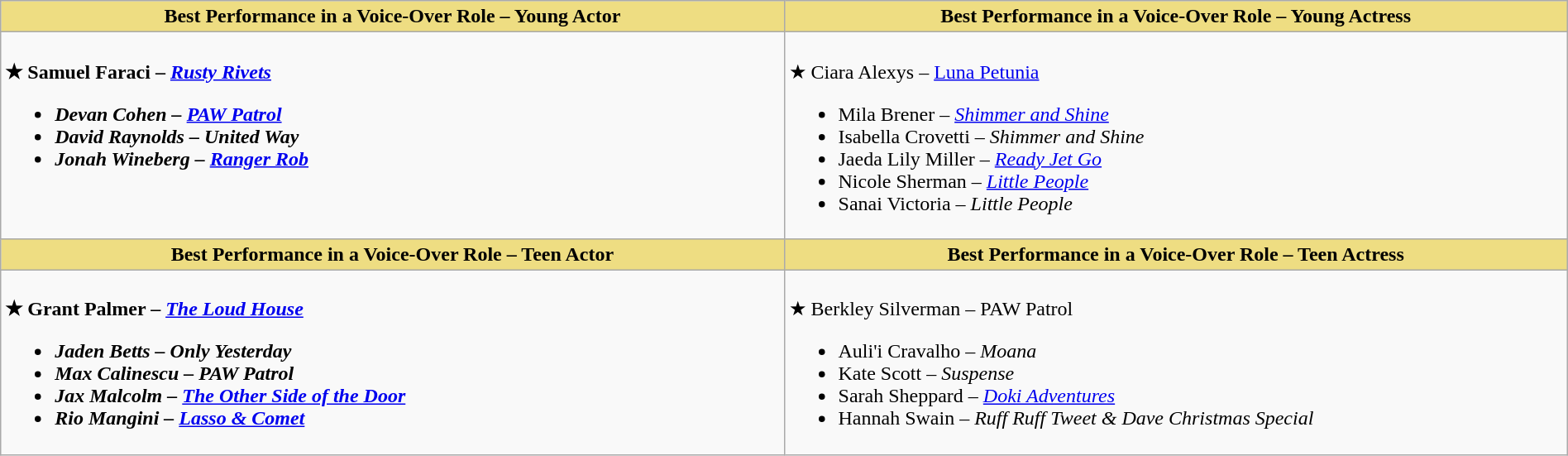<table class="wikitable" style="width:100%;">
<tr>
<th style="background:#EEDD82; width:50%;">Best Performance in a Voice-Over Role – Young Actor</th>
<th style="background:#EEDD82; width:50%;">Best Performance in a Voice-Over Role – Young Actress</th>
</tr>
<tr>
<td valign="top"><br><strong>★ Samuel Faraci – <em><a href='#'>Rusty Rivets</a><strong><em><ul><li>Devan Cohen – </em><a href='#'>PAW Patrol</a><em></li><li>David Raynolds – </em>United Way<em></li><li>Jonah Wineberg – </em><a href='#'>Ranger Rob</a><em></li></ul></td>
<td valign="top"><br></strong>★ Ciara Alexys – </em><a href='#'>Luna Petunia</a></em></strong><ul><li>Mila Brener – <em><a href='#'>Shimmer and Shine</a></em></li><li>Isabella Crovetti – <em>Shimmer and Shine</em></li><li>Jaeda Lily Miller – <em><a href='#'>Ready Jet Go</a></em></li><li>Nicole Sherman – <em><a href='#'>Little People</a></em></li><li>Sanai Victoria – <em>Little People</em></li></ul></td>
</tr>
<tr>
<th style="background:#EEDD82; width:50%;">Best Performance in a Voice-Over Role – Teen Actor</th>
<th style="background:#EEDD82; width:50%;">Best Performance in a Voice-Over Role – Teen Actress</th>
</tr>
<tr>
<td valign="top"><br><strong>★ Grant Palmer – <em><a href='#'>The Loud House</a><strong><em><ul><li>Jaden Betts – </em>Only Yesterday<em></li><li>Max Calinescu – </em>PAW Patrol<em></li><li>Jax Malcolm – </em><a href='#'>The Other Side of the Door</a><em></li><li>Rio Mangini – </em><a href='#'>Lasso & Comet</a><em></li></ul></td>
<td valign="top"><br></strong>★ Berkley Silverman – </em>PAW Patrol</em></strong><ul><li>Auli'i Cravalho – <em>Moana</em></li><li>Kate Scott – <em>Suspense</em></li><li>Sarah Sheppard – <em><a href='#'>Doki Adventures</a></em></li><li>Hannah Swain – <em>Ruff Ruff Tweet & Dave Christmas Special</em></li></ul></td>
</tr>
</table>
